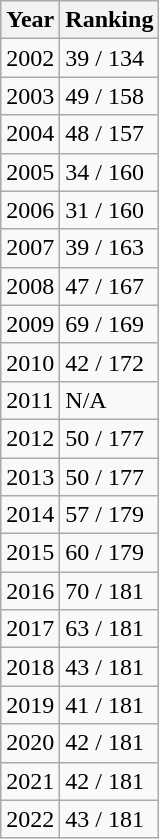<table class="wikitable sortable">
<tr>
<th scope="col">Year</th>
<th scope="col">Ranking</th>
</tr>
<tr>
<td>2002</td>
<td>39 / 134</td>
</tr>
<tr>
<td>2003</td>
<td>49 / 158</td>
</tr>
<tr>
<td>2004</td>
<td>48 / 157</td>
</tr>
<tr>
<td>2005</td>
<td>34 / 160</td>
</tr>
<tr>
<td>2006</td>
<td>31 / 160</td>
</tr>
<tr>
<td>2007</td>
<td>39 / 163</td>
</tr>
<tr>
<td>2008</td>
<td>47 / 167</td>
</tr>
<tr>
<td>2009</td>
<td>69 / 169</td>
</tr>
<tr>
<td>2010</td>
<td>42 / 172</td>
</tr>
<tr>
<td>2011</td>
<td>N/A</td>
</tr>
<tr>
<td>2012</td>
<td>50 / 177</td>
</tr>
<tr>
<td>2013</td>
<td>50 / 177</td>
</tr>
<tr>
<td>2014</td>
<td>57 / 179</td>
</tr>
<tr>
<td>2015</td>
<td>60 / 179</td>
</tr>
<tr>
<td>2016</td>
<td>70 / 181</td>
</tr>
<tr>
<td>2017</td>
<td>63 / 181</td>
</tr>
<tr>
<td>2018</td>
<td>43 / 181</td>
</tr>
<tr>
<td>2019</td>
<td>41 / 181</td>
</tr>
<tr>
<td>2020</td>
<td>42 / 181</td>
</tr>
<tr>
<td>2021</td>
<td>42 / 181</td>
</tr>
<tr>
<td>2022</td>
<td>43 / 181</td>
</tr>
</table>
